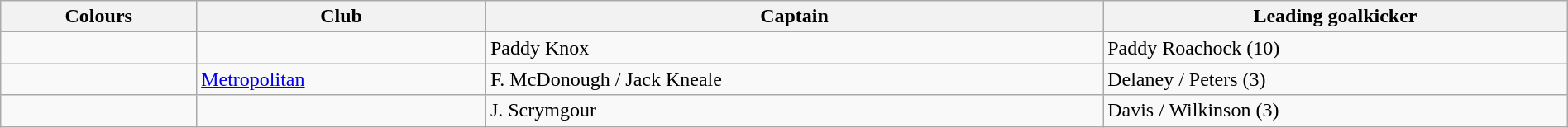<table class="wikitable" width="100%">
<tr>
<th>Colours</th>
<th>Club</th>
<th>Captain</th>
<th>Leading goalkicker</th>
</tr>
<tr>
<td style="text-align:center;"></td>
<td></td>
<td>Paddy Knox</td>
<td>Paddy Roachock (10)</td>
</tr>
<tr>
<td style="text-align:center;"></td>
<td><a href='#'>Metropolitan</a></td>
<td>F. McDonough / Jack Kneale</td>
<td>Delaney / Peters (3)</td>
</tr>
<tr>
<td style="text-align:center;"></td>
<td></td>
<td>J. Scrymgour</td>
<td>Davis / Wilkinson (3)</td>
</tr>
</table>
